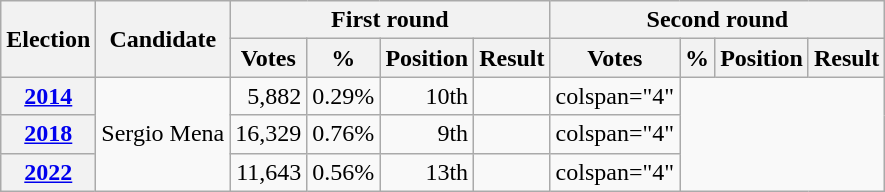<table class=wikitable style="text-align: right;">
<tr>
<th rowspan=2>Election</th>
<th rowspan=2>Candidate</th>
<th colspan=4>First round</th>
<th colspan=4>Second round</th>
</tr>
<tr>
<th>Votes</th>
<th>%</th>
<th>Position</th>
<th>Result</th>
<th>Votes</th>
<th>%</th>
<th>Position</th>
<th>Result</th>
</tr>
<tr>
<th><a href='#'>2014</a></th>
<td rowspan="3">Sergio Mena</td>
<td>5,882</td>
<td>0.29%</td>
<td>10th</td>
<td></td>
<td>colspan="4" </td>
</tr>
<tr>
<th><a href='#'>2018</a></th>
<td>16,329</td>
<td>0.76%</td>
<td> 9th</td>
<td></td>
<td>colspan="4" </td>
</tr>
<tr>
<th><a href='#'>2022</a></th>
<td>11,643</td>
<td>0.56%</td>
<td> 13th</td>
<td></td>
<td>colspan="4" </td>
</tr>
</table>
